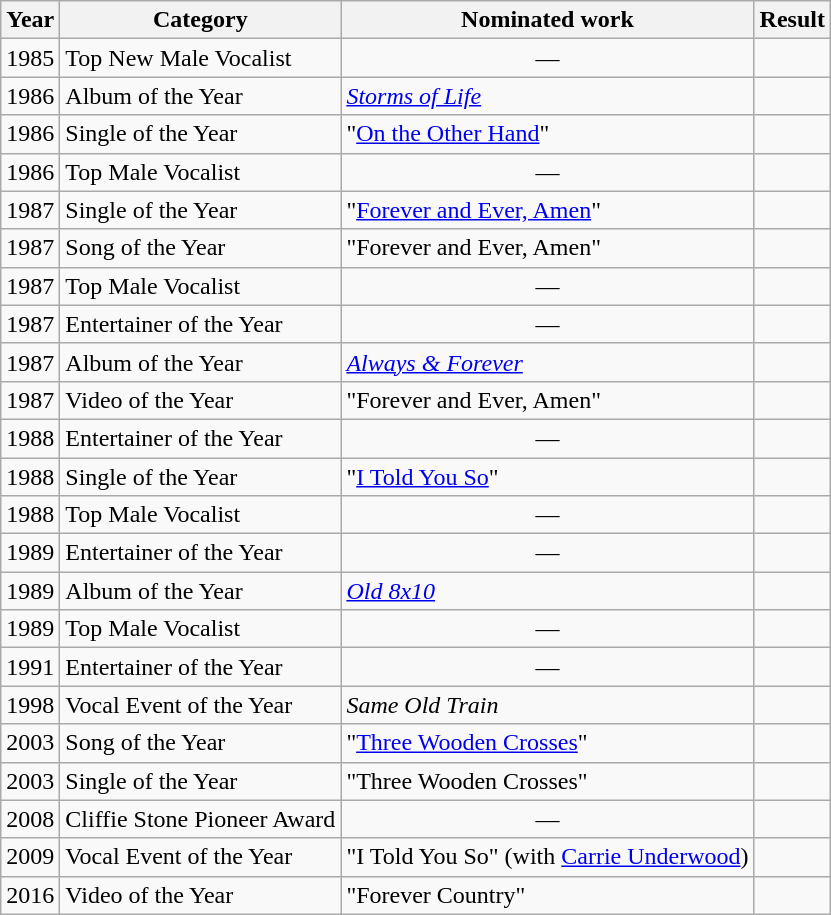<table class="wikitable sortable">
<tr>
<th>Year</th>
<th>Category</th>
<th>Nominated work</th>
<th>Result</th>
</tr>
<tr>
<td>1985</td>
<td>Top New Male Vocalist</td>
<td style="text-align:center;">—</td>
<td></td>
</tr>
<tr>
<td>1986</td>
<td>Album of the Year</td>
<td><em><a href='#'>Storms of Life</a></em></td>
<td></td>
</tr>
<tr>
<td>1986</td>
<td>Single of the Year</td>
<td>"<a href='#'>On the Other Hand</a>"</td>
<td></td>
</tr>
<tr>
<td>1986</td>
<td>Top Male Vocalist</td>
<td style="text-align:center;">—</td>
<td></td>
</tr>
<tr>
<td>1987</td>
<td>Single of the Year</td>
<td>"<a href='#'>Forever and Ever, Amen</a>"</td>
<td></td>
</tr>
<tr>
<td>1987</td>
<td>Song of the Year</td>
<td>"Forever and Ever, Amen" </td>
<td></td>
</tr>
<tr>
<td>1987</td>
<td>Top Male Vocalist</td>
<td style="text-align:center;">—</td>
<td></td>
</tr>
<tr>
<td>1987</td>
<td>Entertainer of the Year</td>
<td style="text-align:center;">—</td>
<td></td>
</tr>
<tr>
<td>1987</td>
<td>Album of the Year</td>
<td><em><a href='#'>Always & Forever</a></em></td>
<td></td>
</tr>
<tr>
<td>1987</td>
<td>Video of the Year</td>
<td>"Forever and Ever, Amen"</td>
<td></td>
</tr>
<tr>
<td>1988</td>
<td>Entertainer of the Year</td>
<td style="text-align:center;">—</td>
<td></td>
</tr>
<tr>
<td>1988</td>
<td>Single of the Year</td>
<td>"<a href='#'>I Told You So</a>"</td>
<td></td>
</tr>
<tr>
<td>1988</td>
<td>Top Male Vocalist</td>
<td style="text-align:center;">—</td>
<td></td>
</tr>
<tr>
<td>1989</td>
<td>Entertainer of the Year</td>
<td style="text-align:center;">—</td>
<td></td>
</tr>
<tr>
<td>1989</td>
<td>Album of the Year</td>
<td><em><a href='#'>Old 8x10</a></em></td>
<td></td>
</tr>
<tr>
<td>1989</td>
<td>Top Male Vocalist</td>
<td style="text-align:center;">—</td>
<td></td>
</tr>
<tr>
<td>1991</td>
<td>Entertainer of the Year</td>
<td style="text-align:center;">—</td>
<td></td>
</tr>
<tr>
<td>1998</td>
<td>Vocal Event of the Year</td>
<td><em>Same Old Train</em> </td>
<td></td>
</tr>
<tr>
<td>2003</td>
<td>Song of the Year</td>
<td>"<a href='#'>Three Wooden Crosses</a>" </td>
<td></td>
</tr>
<tr>
<td>2003</td>
<td>Single of the Year</td>
<td>"Three Wooden Crosses"</td>
<td></td>
</tr>
<tr>
<td>2008</td>
<td>Cliffie Stone Pioneer Award</td>
<td style="text-align:center;">—</td>
<td></td>
</tr>
<tr>
<td>2009</td>
<td>Vocal Event of the Year</td>
<td>"I Told You So" (with <a href='#'>Carrie Underwood</a>)</td>
<td></td>
</tr>
<tr>
<td>2016</td>
<td>Video of the Year</td>
<td>"Forever Country"</td>
<td></td>
</tr>
</table>
